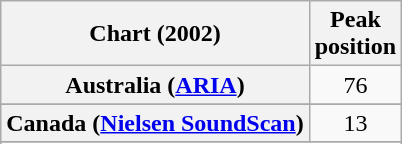<table class="wikitable plainrowheaders sortable">
<tr>
<th scope="col">Chart (2002)</th>
<th scope="col">Peak<br>position</th>
</tr>
<tr>
<th scope="row">Australia (<a href='#'>ARIA</a>)</th>
<td align="center">76</td>
</tr>
<tr>
</tr>
<tr>
<th scope="row">Canada (<a href='#'>Nielsen SoundScan</a>)</th>
<td align="center">13</td>
</tr>
<tr>
</tr>
<tr>
</tr>
<tr>
</tr>
<tr>
</tr>
<tr>
</tr>
<tr>
</tr>
<tr>
</tr>
</table>
